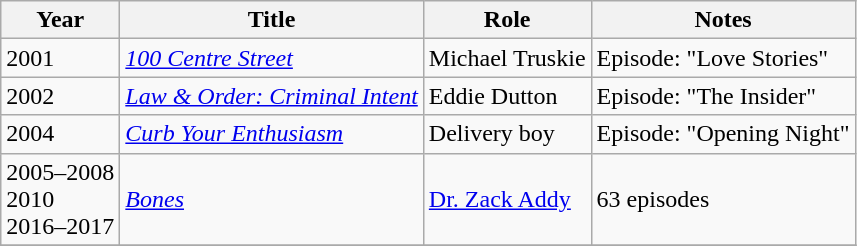<table class="wikitable sortable">
<tr>
<th>Year</th>
<th>Title</th>
<th>Role</th>
<th>Notes</th>
</tr>
<tr>
<td>2001</td>
<td><em><a href='#'>100 Centre Street</a></em></td>
<td>Michael Truskie</td>
<td>Episode: "Love Stories"</td>
</tr>
<tr>
<td>2002</td>
<td><em><a href='#'>Law & Order: Criminal Intent</a></em></td>
<td>Eddie Dutton</td>
<td>Episode: "The Insider"</td>
</tr>
<tr>
<td>2004</td>
<td><em><a href='#'>Curb Your Enthusiasm</a></em></td>
<td>Delivery boy</td>
<td>Episode: "Opening Night"</td>
</tr>
<tr>
<td>2005–2008<br>2010<br>2016–2017</td>
<td><em><a href='#'>Bones</a></em></td>
<td><a href='#'>Dr. Zack Addy</a></td>
<td>63 episodes</td>
</tr>
<tr>
</tr>
</table>
